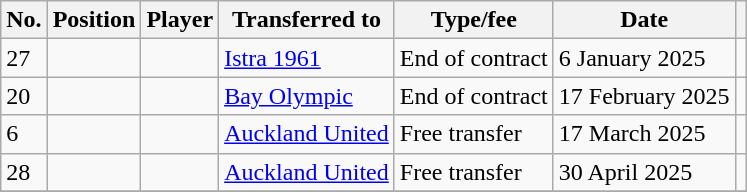<table class="wikitable plainrowheaders sortable" style="text-align:center; text-align:left">
<tr>
<th scope="col">No.</th>
<th scope="col">Position</th>
<th scope="col">Player</th>
<th scope="col">Transferred to</th>
<th scope="col">Type/fee</th>
<th scope="col">Date</th>
<th scope="col" class="unsortable"></th>
</tr>
<tr>
<td>27</td>
<td></td>
<td> </td>
<td> <a href='#'>Istra 1961</a></td>
<td>End of contract</td>
<td>6 January 2025</td>
<td></td>
</tr>
<tr>
<td>20</td>
<td></td>
<td> </td>
<td> <a href='#'>Bay Olympic</a></td>
<td>End of contract</td>
<td>17 February 2025</td>
<td></td>
</tr>
<tr>
<td>6</td>
<td></td>
<td> </td>
<td> <a href='#'>Auckland United</a></td>
<td>Free transfer</td>
<td>17 March 2025</td>
<td></td>
</tr>
<tr>
<td>28</td>
<td></td>
<td> </td>
<td> <a href='#'>Auckland United</a></td>
<td>Free transfer</td>
<td>30 April 2025</td>
<td></td>
</tr>
<tr>
</tr>
</table>
